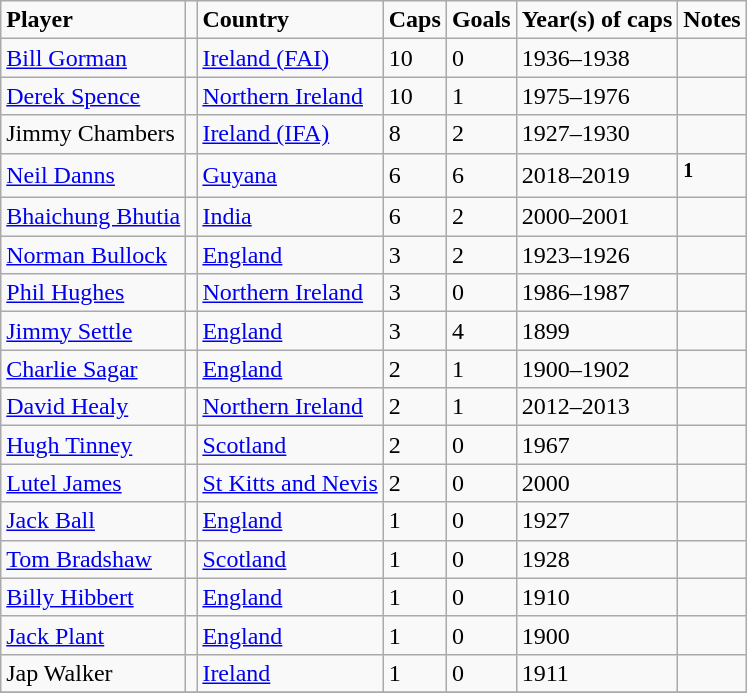<table class="wikitable" style="text-align: left">
<tr>
<td><strong>Player</strong></td>
<td></td>
<td><strong>Country</strong></td>
<td><strong>Caps</strong></td>
<td><strong>Goals</strong></td>
<td><strong>Year(s) of caps</strong></td>
<td><strong>Notes</strong></td>
</tr>
<tr>
<td><a href='#'>Bill Gorman</a></td>
<td></td>
<td><a href='#'>Ireland (FAI)</a></td>
<td>10</td>
<td>0</td>
<td>1936–1938</td>
<td></td>
</tr>
<tr>
<td><a href='#'>Derek Spence</a></td>
<td></td>
<td><a href='#'>Northern Ireland</a></td>
<td>10</td>
<td>1</td>
<td>1975–1976</td>
<td></td>
</tr>
<tr>
<td>Jimmy Chambers</td>
<td></td>
<td><a href='#'>Ireland (IFA)</a></td>
<td>8</td>
<td>2</td>
<td>1927–1930</td>
<td></td>
</tr>
<tr>
<td><a href='#'>Neil Danns</a></td>
<td></td>
<td><a href='#'>Guyana</a></td>
<td>6</td>
<td>6</td>
<td>2018–2019</td>
<td><sup><span><strong>1</strong></span></sup></td>
</tr>
<tr>
<td><a href='#'>Bhaichung Bhutia</a></td>
<td></td>
<td><a href='#'>India</a></td>
<td>6</td>
<td>2</td>
<td>2000–2001</td>
<td></td>
</tr>
<tr>
<td><a href='#'>Norman Bullock</a></td>
<td></td>
<td><a href='#'>England</a></td>
<td>3</td>
<td>2</td>
<td>1923–1926</td>
<td></td>
</tr>
<tr>
<td><a href='#'>Phil Hughes</a></td>
<td></td>
<td><a href='#'>Northern Ireland</a></td>
<td>3</td>
<td>0</td>
<td>1986–1987</td>
<td></td>
</tr>
<tr>
<td><a href='#'>Jimmy Settle</a></td>
<td></td>
<td><a href='#'>England</a></td>
<td>3</td>
<td>4</td>
<td>1899</td>
<td></td>
</tr>
<tr>
<td><a href='#'>Charlie Sagar</a></td>
<td></td>
<td><a href='#'>England</a></td>
<td>2</td>
<td>1</td>
<td>1900–1902</td>
<td></td>
</tr>
<tr>
<td><a href='#'>David Healy</a></td>
<td></td>
<td><a href='#'>Northern Ireland</a></td>
<td>2</td>
<td>1</td>
<td>2012–2013</td>
<td></td>
</tr>
<tr>
<td><a href='#'>Hugh Tinney</a></td>
<td></td>
<td><a href='#'>Scotland</a></td>
<td>2</td>
<td>0</td>
<td>1967</td>
<td></td>
</tr>
<tr>
<td><a href='#'>Lutel James</a></td>
<td></td>
<td><a href='#'>St Kitts and Nevis</a></td>
<td>2</td>
<td>0</td>
<td>2000</td>
<td></td>
</tr>
<tr>
<td><a href='#'>Jack Ball</a></td>
<td></td>
<td><a href='#'>England</a></td>
<td>1</td>
<td>0</td>
<td>1927</td>
<td></td>
</tr>
<tr>
<td><a href='#'>Tom Bradshaw</a></td>
<td></td>
<td><a href='#'>Scotland</a></td>
<td>1</td>
<td>0</td>
<td>1928</td>
<td></td>
</tr>
<tr>
<td><a href='#'>Billy Hibbert</a></td>
<td></td>
<td><a href='#'>England</a></td>
<td>1</td>
<td>0</td>
<td>1910</td>
<td></td>
</tr>
<tr>
<td><a href='#'>Jack Plant</a></td>
<td></td>
<td><a href='#'>England</a></td>
<td>1</td>
<td>0</td>
<td>1900</td>
<td></td>
</tr>
<tr>
<td>Jap Walker</td>
<td></td>
<td><a href='#'>Ireland</a></td>
<td>1</td>
<td>0</td>
<td>1911</td>
<td></td>
</tr>
<tr>
</tr>
</table>
